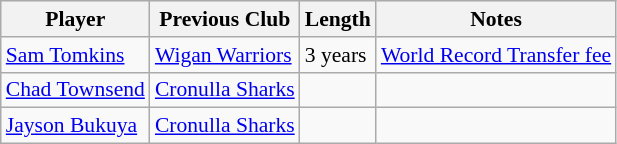<table class="wikitable" style="font-size:90%">
<tr bgcolor="#efefef">
<th>Player</th>
<th>Previous Club</th>
<th>Length</th>
<th>Notes</th>
</tr>
<tr>
<td><a href='#'>Sam Tomkins</a></td>
<td><a href='#'>Wigan Warriors</a></td>
<td>3 years</td>
<td><a href='#'>World Record Transfer fee</a></td>
</tr>
<tr>
<td><a href='#'>Chad Townsend</a></td>
<td><a href='#'>Cronulla Sharks</a></td>
<td></td>
<td></td>
</tr>
<tr>
<td><a href='#'>Jayson Bukuya</a></td>
<td><a href='#'>Cronulla Sharks</a></td>
<td></td>
<td></td>
</tr>
</table>
